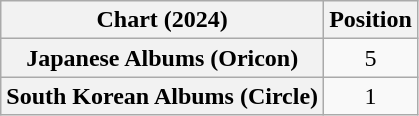<table class="wikitable sortable plainrowheaders" style="text-align:center">
<tr>
<th scope="col">Chart (2024)</th>
<th scope="col">Position</th>
</tr>
<tr>
<th scope="row">Japanese Albums (Oricon)</th>
<td>5</td>
</tr>
<tr>
<th scope="row">South Korean Albums (Circle)</th>
<td>1</td>
</tr>
</table>
